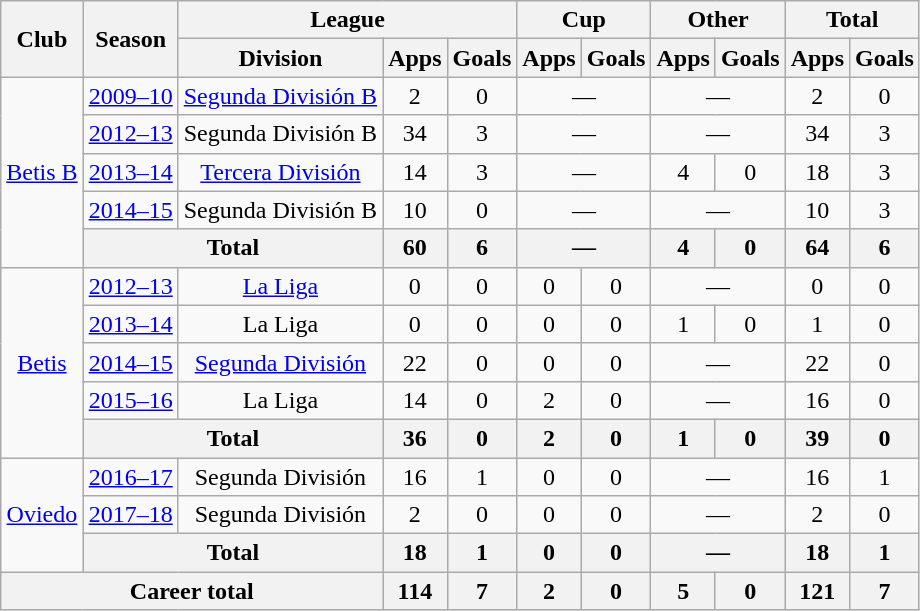<table class="wikitable" style="text-align: center;">
<tr>
<th rowspan="2">Club</th>
<th rowspan="2">Season</th>
<th colspan="3">League</th>
<th colspan="2">Cup</th>
<th colspan="2">Other</th>
<th colspan="2">Total</th>
</tr>
<tr>
<th>Division</th>
<th>Apps</th>
<th>Goals</th>
<th>Apps</th>
<th>Goals</th>
<th>Apps</th>
<th>Goals</th>
<th>Apps</th>
<th>Goals</th>
</tr>
<tr>
<td rowspan="5"><a href='#'>Betis B</a></td>
<td><a href='#'>2009–10</a></td>
<td><a href='#'>Segunda División B</a></td>
<td>2</td>
<td>0</td>
<td colspan="2">—</td>
<td colspan="2">—</td>
<td>2</td>
<td>0</td>
</tr>
<tr>
<td><a href='#'>2012–13</a></td>
<td>Segunda División B</td>
<td>34</td>
<td>3</td>
<td colspan="2">—</td>
<td colspan="2">—</td>
<td>34</td>
<td>3</td>
</tr>
<tr>
<td><a href='#'>2013–14</a></td>
<td><a href='#'>Tercera División</a></td>
<td>14</td>
<td>3</td>
<td colspan="2">—</td>
<td>4</td>
<td>0</td>
<td>18</td>
<td>3</td>
</tr>
<tr>
<td><a href='#'>2014–15</a></td>
<td>Segunda División B</td>
<td>10</td>
<td>0</td>
<td colspan="2">—</td>
<td colspan="2">—</td>
<td>10</td>
<td>3</td>
</tr>
<tr>
<th colspan="2">Total</th>
<th>60</th>
<th>6</th>
<th colspan="2">—</th>
<th>4</th>
<th>0</th>
<th>64</th>
<th>6</th>
</tr>
<tr>
<td rowspan="5"><a href='#'>Betis</a></td>
<td><a href='#'>2012–13</a></td>
<td><a href='#'>La Liga</a></td>
<td>0</td>
<td>0</td>
<td>0</td>
<td>0</td>
<td colspan="2">—</td>
<td>0</td>
<td>0</td>
</tr>
<tr>
<td><a href='#'>2013–14</a></td>
<td>La Liga</td>
<td>0</td>
<td>0</td>
<td>0</td>
<td>0</td>
<td>1</td>
<td>0</td>
<td>1</td>
<td>0</td>
</tr>
<tr>
<td><a href='#'>2014–15</a></td>
<td><a href='#'>Segunda División</a></td>
<td>22</td>
<td>0</td>
<td>0</td>
<td>0</td>
<td colspan="2">—</td>
<td>22</td>
<td>0</td>
</tr>
<tr>
<td><a href='#'>2015–16</a></td>
<td>La Liga</td>
<td>14</td>
<td>0</td>
<td>2</td>
<td>0</td>
<td colspan="2">—</td>
<td>16</td>
<td>0</td>
</tr>
<tr>
<th colspan="2">Total</th>
<th>36</th>
<th>0</th>
<th>2</th>
<th>0</th>
<th>1</th>
<th>0</th>
<th>39</th>
<th>0</th>
</tr>
<tr>
<td rowspan="3"><a href='#'>Oviedo</a></td>
<td><a href='#'>2016–17</a></td>
<td>Segunda División</td>
<td>16</td>
<td>1</td>
<td>0</td>
<td>0</td>
<td colspan="2">—</td>
<td>16</td>
<td>1</td>
</tr>
<tr>
<td><a href='#'>2017–18</a></td>
<td>Segunda División</td>
<td>2</td>
<td>0</td>
<td>0</td>
<td>0</td>
<td colspan="2">—</td>
<td>2</td>
<td>0</td>
</tr>
<tr>
<th colspan="2">Total</th>
<th>18</th>
<th>1</th>
<th>0</th>
<th>0</th>
<th colspan="2">—</th>
<th>18</th>
<th>1</th>
</tr>
<tr>
<th colspan="3">Career total</th>
<th>114</th>
<th>7</th>
<th>2</th>
<th>0</th>
<th>5</th>
<th>0</th>
<th>121</th>
<th>7</th>
</tr>
</table>
